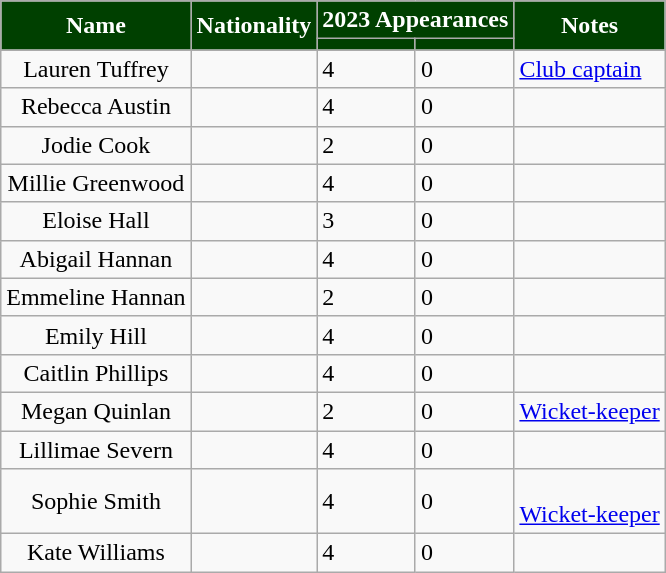<table class="wikitable sortable">
<tr>
<th style="background:#004000; color:white" scope="col" rowspan="2">Name</th>
<th style="background:#004000; color:white" scope="col" rowspan="2">Nationality</th>
<th style="background:#004000; color:white" scope="col" colspan="2">2023 Appearances</th>
<th style="background:#004000; color:white" scope="col" rowspan="2">Notes</th>
</tr>
<tr>
<th style="background:#004000; color:white" scope="col" rowspan="1"></th>
<th style="background:#004000; color:white" scope="col" rowspan="1"></th>
</tr>
<tr>
<td style="text-align:center">Lauren Tuffrey</td>
<td></td>
<td>4</td>
<td>0</td>
<td><a href='#'>Club captain</a></td>
</tr>
<tr>
<td style="text-align:center">Rebecca Austin</td>
<td></td>
<td>4</td>
<td>0</td>
<td></td>
</tr>
<tr>
<td style="text-align:center">Jodie Cook</td>
<td></td>
<td>2</td>
<td>0</td>
<td></td>
</tr>
<tr>
<td style="text-align:center">Millie Greenwood</td>
<td></td>
<td>4</td>
<td>0</td>
<td></td>
</tr>
<tr>
<td style="text-align:center">Eloise Hall</td>
<td></td>
<td>3</td>
<td>0</td>
<td></td>
</tr>
<tr>
<td style="text-align:center">Abigail Hannan</td>
<td></td>
<td>4</td>
<td>0</td>
<td></td>
</tr>
<tr>
<td style="text-align:center">Emmeline Hannan</td>
<td></td>
<td>2</td>
<td>0</td>
<td></td>
</tr>
<tr>
<td style="text-align:center">Emily Hill</td>
<td></td>
<td>4</td>
<td>0</td>
<td></td>
</tr>
<tr>
<td style="text-align:center">Caitlin Phillips</td>
<td></td>
<td>4</td>
<td>0</td>
<td></td>
</tr>
<tr>
<td style="text-align:center">Megan Quinlan</td>
<td></td>
<td>2</td>
<td>0</td>
<td><a href='#'>Wicket-keeper</a></td>
</tr>
<tr>
<td style="text-align:center">Lillimae Severn</td>
<td></td>
<td>4</td>
<td>0</td>
<td></td>
</tr>
<tr>
<td style="text-align:center">Sophie Smith</td>
<td></td>
<td>4</td>
<td>0</td>
<td><br><a href='#'>Wicket-keeper</a></td>
</tr>
<tr>
<td style="text-align:center">Kate Williams</td>
<td></td>
<td>4</td>
<td>0</td>
<td></td>
</tr>
</table>
